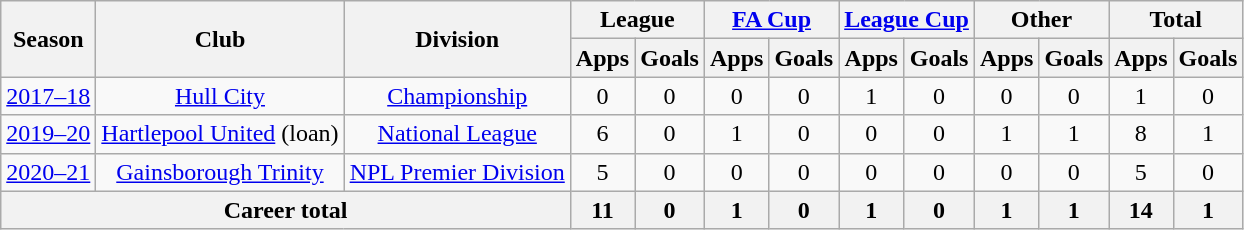<table class="wikitable" style="text-align:center;">
<tr>
<th rowspan="2">Season</th>
<th rowspan="2">Club</th>
<th rowspan="2">Division</th>
<th colspan="2">League</th>
<th colspan="2"><a href='#'>FA Cup</a></th>
<th colspan="2"><a href='#'>League Cup</a></th>
<th colspan="2">Other</th>
<th colspan="2">Total</th>
</tr>
<tr>
<th>Apps</th>
<th>Goals</th>
<th>Apps</th>
<th>Goals</th>
<th>Apps</th>
<th>Goals</th>
<th>Apps</th>
<th>Goals</th>
<th>Apps</th>
<th>Goals</th>
</tr>
<tr>
<td><a href='#'>2017–18</a></td>
<td><a href='#'>Hull City</a></td>
<td><a href='#'>Championship</a></td>
<td>0</td>
<td>0</td>
<td>0</td>
<td>0</td>
<td>1</td>
<td>0</td>
<td>0</td>
<td>0</td>
<td>1</td>
<td>0</td>
</tr>
<tr>
<td><a href='#'>2019–20</a></td>
<td><a href='#'>Hartlepool United</a> (loan)</td>
<td><a href='#'>National League</a></td>
<td>6</td>
<td>0</td>
<td>1</td>
<td>0</td>
<td>0</td>
<td>0</td>
<td>1</td>
<td>1</td>
<td>8</td>
<td>1</td>
</tr>
<tr>
<td><a href='#'>2020–21</a></td>
<td><a href='#'>Gainsborough Trinity</a></td>
<td><a href='#'>NPL Premier Division</a></td>
<td>5</td>
<td>0</td>
<td>0</td>
<td>0</td>
<td>0</td>
<td>0</td>
<td>0</td>
<td>0</td>
<td>5</td>
<td>0</td>
</tr>
<tr>
<th colspan="3">Career total</th>
<th>11</th>
<th>0</th>
<th>1</th>
<th>0</th>
<th>1</th>
<th>0</th>
<th>1</th>
<th>1</th>
<th>14</th>
<th>1</th>
</tr>
</table>
